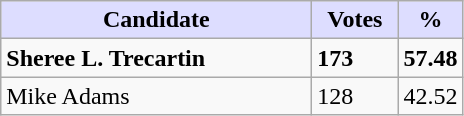<table class="wikitable">
<tr>
<th style="background:#ddf; width:200px;">Candidate</th>
<th style="background:#ddf; width:50px;">Votes</th>
<th style="background:#ddf; width:30px;">%</th>
</tr>
<tr>
<td><strong>Sheree L. Trecartin</strong></td>
<td><strong>173</strong></td>
<td><strong>57.48</strong></td>
</tr>
<tr>
<td>Mike Adams</td>
<td>128</td>
<td>42.52</td>
</tr>
</table>
